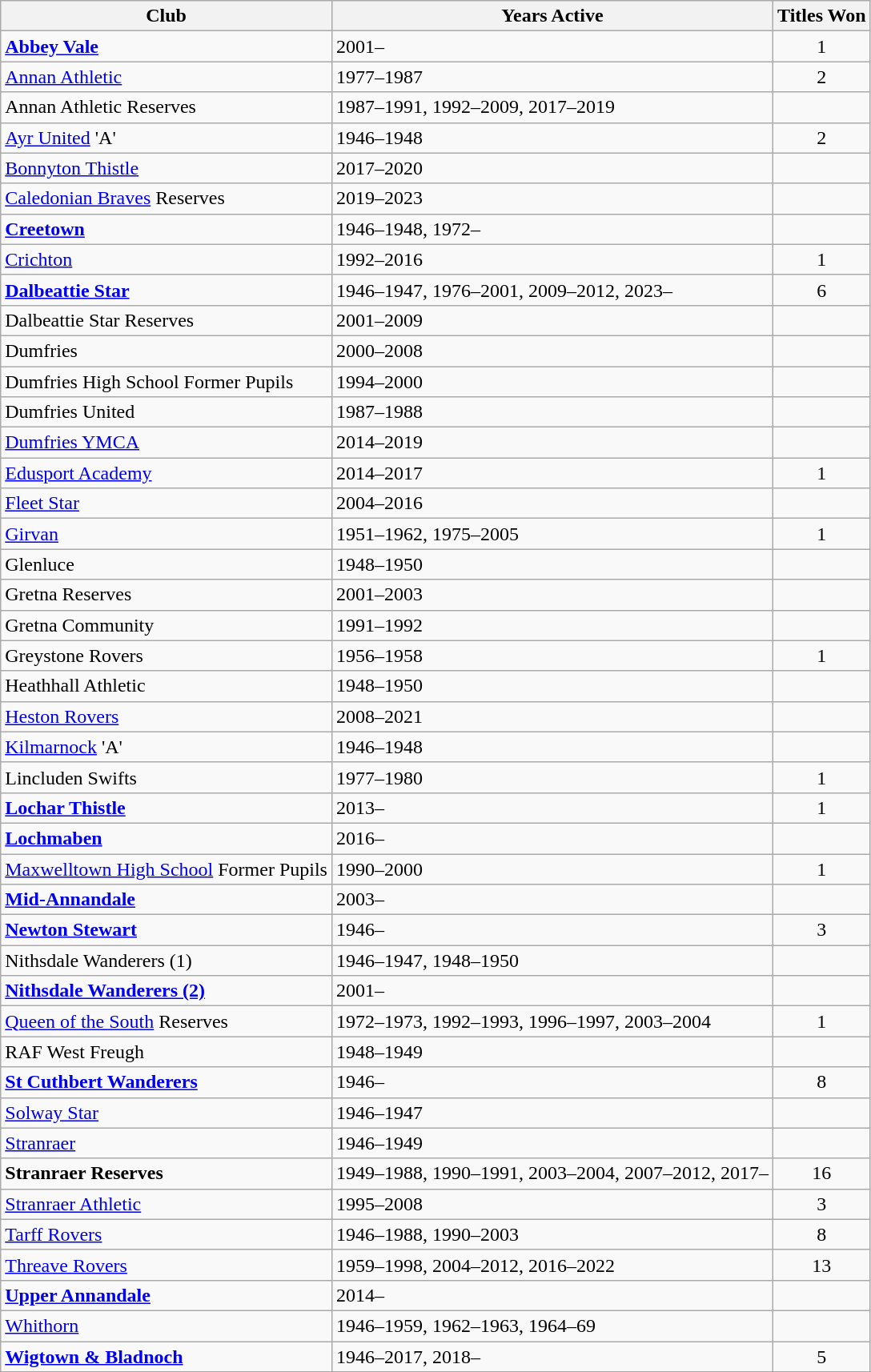<table class="wikitable sortable">
<tr>
<th bgcolor="#c8c8ff" colwidth=100>Club</th>
<th bgcolor="#c8c8ff" colwidth=100>Years Active</th>
<th>Titles Won</th>
</tr>
<tr>
<td><strong><a href='#'>Abbey Vale</a></strong></td>
<td>2001–</td>
<td align=center>1</td>
</tr>
<tr>
<td><a href='#'>Annan Athletic</a></td>
<td>1977–1987</td>
<td align=center>2</td>
</tr>
<tr>
<td>Annan Athletic Reserves</td>
<td>1987–1991, 1992–2009, 2017–2019</td>
<td></td>
</tr>
<tr>
<td><a href='#'>Ayr United</a> 'A'</td>
<td>1946–1948</td>
<td align=center>2</td>
</tr>
<tr>
<td><a href='#'>Bonnyton Thistle</a></td>
<td>2017–2020</td>
<td></td>
</tr>
<tr>
<td><a href='#'>Caledonian Braves</a> Reserves</td>
<td>2019–2023</td>
<td></td>
</tr>
<tr>
<td><strong><a href='#'>Creetown</a></strong></td>
<td>1946–1948, 1972–</td>
<td></td>
</tr>
<tr>
<td><a href='#'>Crichton</a></td>
<td>1992–2016</td>
<td align=center>1</td>
</tr>
<tr>
<td><strong><a href='#'>Dalbeattie Star</a></strong></td>
<td>1946–1947, 1976–2001, 2009–2012, 2023–</td>
<td align=center>6</td>
</tr>
<tr>
<td>Dalbeattie Star Reserves</td>
<td>2001–2009</td>
<td></td>
</tr>
<tr>
<td>Dumfries</td>
<td>2000–2008</td>
<td></td>
</tr>
<tr>
<td>Dumfries High School Former Pupils</td>
<td>1994–2000</td>
<td></td>
</tr>
<tr>
<td>Dumfries United</td>
<td>1987–1988</td>
<td></td>
</tr>
<tr>
<td><a href='#'>Dumfries YMCA</a></td>
<td>2014–2019</td>
<td></td>
</tr>
<tr>
<td><a href='#'>Edusport Academy</a></td>
<td>2014–2017</td>
<td align=center>1</td>
</tr>
<tr>
<td><a href='#'>Fleet Star</a></td>
<td>2004–2016</td>
<td></td>
</tr>
<tr>
<td><a href='#'>Girvan</a></td>
<td>1951–1962, 1975–2005</td>
<td align=center>1</td>
</tr>
<tr>
<td>Glenluce</td>
<td>1948–1950</td>
<td></td>
</tr>
<tr>
<td>Gretna Reserves</td>
<td>2001–2003</td>
<td></td>
</tr>
<tr>
<td>Gretna Community</td>
<td>1991–1992</td>
<td></td>
</tr>
<tr>
<td>Greystone Rovers</td>
<td>1956–1958</td>
<td align=center>1</td>
</tr>
<tr>
<td>Heathhall Athletic</td>
<td>1948–1950</td>
<td></td>
</tr>
<tr>
<td><a href='#'>Heston Rovers</a></td>
<td>2008–2021</td>
<td></td>
</tr>
<tr>
<td><a href='#'>Kilmarnock</a> 'A'</td>
<td>1946–1948</td>
<td></td>
</tr>
<tr>
<td>Lincluden Swifts</td>
<td>1977–1980</td>
<td align=center>1</td>
</tr>
<tr>
<td><strong><a href='#'>Lochar Thistle</a></strong></td>
<td>2013–</td>
<td align=center>1</td>
</tr>
<tr>
<td><strong><a href='#'>Lochmaben</a></strong></td>
<td>2016–</td>
<td></td>
</tr>
<tr>
<td><a href='#'>Maxwelltown High School</a> Former Pupils</td>
<td>1990–2000</td>
<td align=center>1</td>
</tr>
<tr>
<td><strong><a href='#'>Mid-Annandale</a></strong></td>
<td>2003–</td>
<td></td>
</tr>
<tr>
<td><strong><a href='#'>Newton Stewart</a></strong></td>
<td>1946–</td>
<td align=center>3</td>
</tr>
<tr>
<td>Nithsdale Wanderers (1)</td>
<td>1946–1947, 1948–1950</td>
<td></td>
</tr>
<tr>
<td><strong><a href='#'>Nithsdale Wanderers (2)</a></strong></td>
<td>2001–</td>
<td></td>
</tr>
<tr>
<td><a href='#'>Queen of the South</a> Reserves</td>
<td>1972–1973, 1992–1993, 1996–1997, 2003–2004</td>
<td align=center>1</td>
</tr>
<tr>
<td>RAF West Freugh</td>
<td>1948–1949</td>
<td></td>
</tr>
<tr>
<td><strong><a href='#'>St Cuthbert Wanderers</a></strong></td>
<td>1946–</td>
<td align=center>8</td>
</tr>
<tr>
<td><a href='#'>Solway Star</a></td>
<td>1946–1947</td>
<td></td>
</tr>
<tr>
<td><a href='#'>Stranraer</a></td>
<td>1946–1949</td>
<td></td>
</tr>
<tr>
<td><strong>Stranraer Reserves</strong></td>
<td>1949–1988, 1990–1991, 2003–2004, 2007–2012, 2017–</td>
<td align=center>16</td>
</tr>
<tr>
<td><a href='#'>Stranraer Athletic</a></td>
<td>1995–2008</td>
<td align=center>3</td>
</tr>
<tr>
<td><a href='#'>Tarff Rovers</a></td>
<td>1946–1988, 1990–2003</td>
<td align=center>8</td>
</tr>
<tr>
<td><a href='#'>Threave Rovers</a></td>
<td>1959–1998, 2004–2012, 2016–2022</td>
<td align=center>13</td>
</tr>
<tr>
<td><strong><a href='#'>Upper Annandale</a></strong></td>
<td>2014–</td>
<td></td>
</tr>
<tr>
<td><a href='#'>Whithorn</a></td>
<td>1946–1959, 1962–1963, 1964–69</td>
<td></td>
</tr>
<tr>
<td><strong><a href='#'>Wigtown & Bladnoch</a></strong></td>
<td>1946–2017, 2018–</td>
<td align=center>5</td>
</tr>
<tr>
</tr>
</table>
